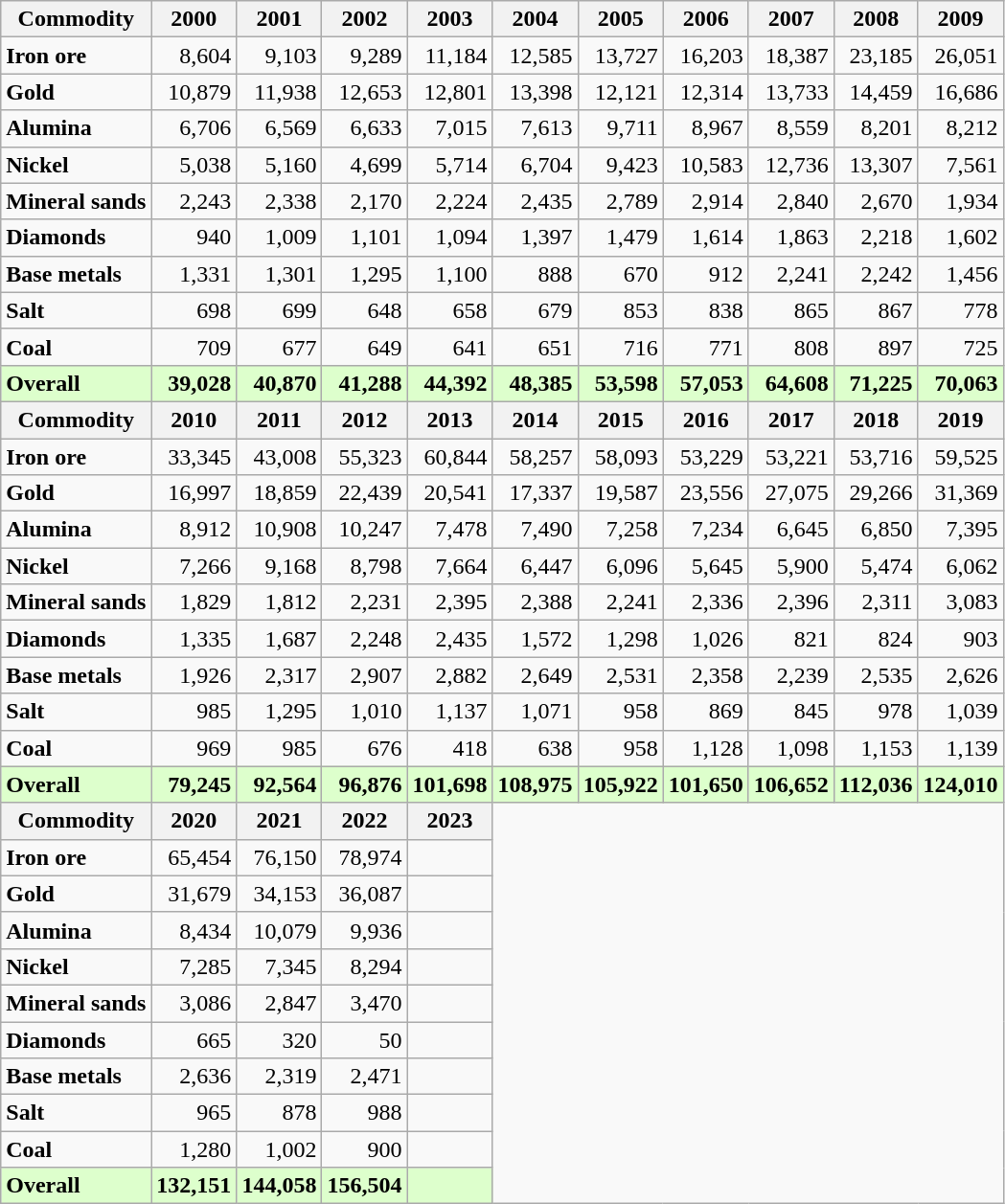<table class="wikitable">
<tr>
<th>Commodity</th>
<th>2000</th>
<th>2001</th>
<th>2002</th>
<th>2003</th>
<th>2004</th>
<th>2005</th>
<th>2006</th>
<th>2007</th>
<th>2008</th>
<th>2009</th>
</tr>
<tr style="text-align:right;">
<td align="left"><strong>Iron ore</strong></td>
<td>8,604</td>
<td>9,103</td>
<td>9,289</td>
<td>11,184</td>
<td>12,585</td>
<td>13,727</td>
<td>16,203</td>
<td>18,387</td>
<td>23,185</td>
<td>26,051</td>
</tr>
<tr style="text-align:right;">
<td align="left"><strong>Gold</strong></td>
<td>10,879</td>
<td>11,938</td>
<td>12,653</td>
<td>12,801</td>
<td>13,398</td>
<td>12,121</td>
<td>12,314</td>
<td>13,733</td>
<td>14,459</td>
<td>16,686</td>
</tr>
<tr style="text-align:right;">
<td align="left"><strong>Alumina</strong></td>
<td>6,706</td>
<td>6,569</td>
<td>6,633</td>
<td>7,015</td>
<td>7,613</td>
<td>9,711</td>
<td>8,967</td>
<td>8,559</td>
<td>8,201</td>
<td>8,212</td>
</tr>
<tr style="text-align:right;">
<td align="left"><strong>Nickel</strong></td>
<td>5,038</td>
<td>5,160</td>
<td>4,699</td>
<td>5,714</td>
<td>6,704</td>
<td>9,423</td>
<td>10,583</td>
<td>12,736</td>
<td>13,307</td>
<td>7,561</td>
</tr>
<tr style="text-align:right;">
<td align="left"><strong>Mineral sands</strong></td>
<td>2,243</td>
<td>2,338</td>
<td>2,170</td>
<td>2,224</td>
<td>2,435</td>
<td>2,789</td>
<td>2,914</td>
<td>2,840</td>
<td>2,670</td>
<td>1,934</td>
</tr>
<tr style="text-align:right;">
<td align="left"><strong>Diamonds</strong></td>
<td>940</td>
<td>1,009</td>
<td>1,101</td>
<td>1,094</td>
<td>1,397</td>
<td>1,479</td>
<td>1,614</td>
<td>1,863</td>
<td>2,218</td>
<td>1,602</td>
</tr>
<tr style="text-align:right;">
<td align="left"><strong>Base metals</strong></td>
<td>1,331</td>
<td>1,301</td>
<td>1,295</td>
<td>1,100</td>
<td>888</td>
<td>670</td>
<td>912</td>
<td>2,241</td>
<td>2,242</td>
<td>1,456</td>
</tr>
<tr style="text-align:right;">
<td align="left"><strong>Salt</strong></td>
<td>698</td>
<td>699</td>
<td>648</td>
<td>658</td>
<td>679</td>
<td>853</td>
<td>838</td>
<td>865</td>
<td>867</td>
<td>778</td>
</tr>
<tr style="text-align:right;">
<td align="left"><strong>Coal</strong></td>
<td>709</td>
<td>677</td>
<td>649</td>
<td>641</td>
<td>651</td>
<td>716</td>
<td>771</td>
<td>808</td>
<td>897</td>
<td>725</td>
</tr>
<tr style="text-align:right; background:#ddffcc;">
<td align="left"><strong>Overall</strong></td>
<td><strong>39,028</strong></td>
<td><strong>40,870</strong></td>
<td><strong>41,288</strong></td>
<td><strong>44,392</strong></td>
<td><strong>48,385</strong></td>
<td><strong>53,598</strong></td>
<td><strong>57,053</strong></td>
<td><strong>64,608</strong></td>
<td><strong>71,225</strong></td>
<td><strong>70,063</strong></td>
</tr>
<tr>
<th>Commodity</th>
<th>2010</th>
<th>2011</th>
<th>2012</th>
<th>2013</th>
<th>2014</th>
<th>2015</th>
<th>2016</th>
<th>2017</th>
<th>2018</th>
<th>2019</th>
</tr>
<tr style="text-align:right;">
<td align="left"><strong>Iron ore</strong></td>
<td>33,345</td>
<td>43,008</td>
<td>55,323</td>
<td>60,844</td>
<td>58,257</td>
<td>58,093</td>
<td>53,229</td>
<td>53,221</td>
<td>53,716</td>
<td>59,525</td>
</tr>
<tr style="text-align:right;">
<td align="left"><strong>Gold</strong></td>
<td>16,997</td>
<td>18,859</td>
<td>22,439</td>
<td>20,541</td>
<td>17,337</td>
<td>19,587</td>
<td>23,556</td>
<td>27,075</td>
<td>29,266</td>
<td>31,369</td>
</tr>
<tr style="text-align:right;">
<td align="left"><strong>Alumina</strong></td>
<td>8,912</td>
<td>10,908</td>
<td>10,247</td>
<td>7,478</td>
<td>7,490</td>
<td>7,258</td>
<td>7,234</td>
<td>6,645</td>
<td>6,850</td>
<td>7,395</td>
</tr>
<tr style="text-align:right;">
<td align="left"><strong>Nickel</strong></td>
<td>7,266</td>
<td>9,168</td>
<td>8,798</td>
<td>7,664</td>
<td>6,447</td>
<td>6,096</td>
<td>5,645</td>
<td>5,900</td>
<td>5,474</td>
<td>6,062</td>
</tr>
<tr style="text-align:right;">
<td align="left"><strong>Mineral sands</strong></td>
<td>1,829</td>
<td>1,812</td>
<td>2,231</td>
<td>2,395</td>
<td>2,388</td>
<td>2,241</td>
<td>2,336</td>
<td>2,396</td>
<td>2,311</td>
<td>3,083</td>
</tr>
<tr style="text-align:right;">
<td align="left"><strong>Diamonds</strong></td>
<td>1,335</td>
<td>1,687</td>
<td>2,248</td>
<td>2,435</td>
<td>1,572</td>
<td>1,298</td>
<td>1,026</td>
<td>821</td>
<td>824</td>
<td>903</td>
</tr>
<tr style="text-align:right;">
<td align="left"><strong>Base metals</strong></td>
<td>1,926</td>
<td>2,317</td>
<td>2,907</td>
<td>2,882</td>
<td>2,649</td>
<td>2,531</td>
<td>2,358</td>
<td>2,239</td>
<td>2,535</td>
<td>2,626</td>
</tr>
<tr style="text-align:right;">
<td align="left"><strong>Salt</strong></td>
<td>985</td>
<td>1,295</td>
<td>1,010</td>
<td>1,137</td>
<td>1,071</td>
<td>958</td>
<td>869</td>
<td>845</td>
<td>978</td>
<td>1,039</td>
</tr>
<tr style="text-align:right;">
<td align="left"><strong>Coal</strong></td>
<td>969</td>
<td>985</td>
<td>676</td>
<td>418</td>
<td>638</td>
<td>958</td>
<td>1,128</td>
<td>1,098</td>
<td>1,153</td>
<td>1,139</td>
</tr>
<tr style="text-align:right; background:#ddffcc;">
<td align="left"><strong>Overall</strong></td>
<td><strong>79,245</strong></td>
<td><strong>92,564</strong></td>
<td><strong>96,876</strong></td>
<td><strong>101,698</strong></td>
<td><strong>108,975</strong></td>
<td><strong>105,922</strong></td>
<td><strong>101,650</strong></td>
<td><strong>106,652</strong></td>
<td><strong>112,036</strong></td>
<td><strong>124,010</strong></td>
</tr>
<tr>
<th>Commodity</th>
<th>2020</th>
<th>2021</th>
<th>2022</th>
<th>2023</th>
</tr>
<tr style="text-align:right;">
<td align="left"><strong>Iron ore</strong></td>
<td>65,454</td>
<td>76,150</td>
<td>78,974</td>
<td></td>
</tr>
<tr style="text-align:right;">
<td align="left"><strong>Gold</strong></td>
<td>31,679</td>
<td>34,153</td>
<td>36,087</td>
<td></td>
</tr>
<tr style="text-align:right;">
<td align="left"><strong>Alumina</strong></td>
<td>8,434</td>
<td>10,079</td>
<td>9,936</td>
<td></td>
</tr>
<tr style="text-align:right;">
<td align="left"><strong>Nickel</strong></td>
<td>7,285</td>
<td>7,345</td>
<td>8,294</td>
<td></td>
</tr>
<tr style="text-align:right;">
<td align="left"><strong>Mineral sands</strong></td>
<td>3,086</td>
<td>2,847</td>
<td>3,470</td>
<td></td>
</tr>
<tr style="text-align:right;">
<td align="left"><strong>Diamonds</strong></td>
<td>665</td>
<td>320</td>
<td>50</td>
<td></td>
</tr>
<tr style="text-align:right;">
<td align="left"><strong>Base metals</strong></td>
<td>2,636</td>
<td>2,319</td>
<td>2,471</td>
<td></td>
</tr>
<tr style="text-align:right;">
<td align="left"><strong>Salt</strong></td>
<td>965</td>
<td>878</td>
<td>988</td>
<td></td>
</tr>
<tr style="text-align:right;">
<td align="left"><strong>Coal</strong></td>
<td>1,280</td>
<td>1,002</td>
<td>900</td>
<td></td>
</tr>
<tr style="text-align:right; background:#ddffcc;">
<td align="left"><strong>Overall</strong></td>
<td><strong>132,151</strong></td>
<td><strong>144,058</strong></td>
<td><strong>156,504</strong></td>
<td></td>
</tr>
</table>
